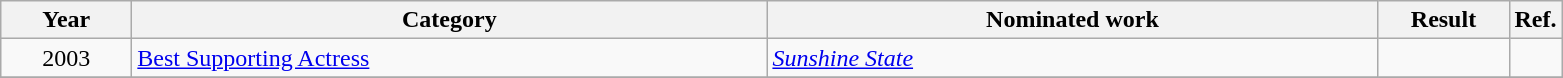<table class=wikitable>
<tr>
<th scope="col" style="width:5em;">Year</th>
<th scope="col" style="width:26em;">Category</th>
<th scope="col" style="width:25em;">Nominated work</th>
<th scope="col" style="width:5em;">Result</th>
<th>Ref.</th>
</tr>
<tr>
<td style="text-align:center;">2003</td>
<td><a href='#'>Best Supporting Actress</a></td>
<td><em><a href='#'>Sunshine State</a></em></td>
<td></td>
<td></td>
</tr>
<tr>
</tr>
</table>
